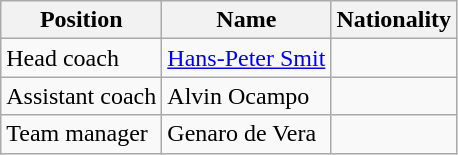<table class="wikitable">
<tr>
<th>Position</th>
<th>Name</th>
<th>Nationality</th>
</tr>
<tr>
<td>Head coach</td>
<td><a href='#'>Hans-Peter Smit</a></td>
<td></td>
</tr>
<tr>
<td>Assistant coach</td>
<td>Alvin Ocampo</td>
<td></td>
</tr>
<tr>
<td>Team manager</td>
<td>Genaro de Vera</td>
<td></td>
</tr>
</table>
